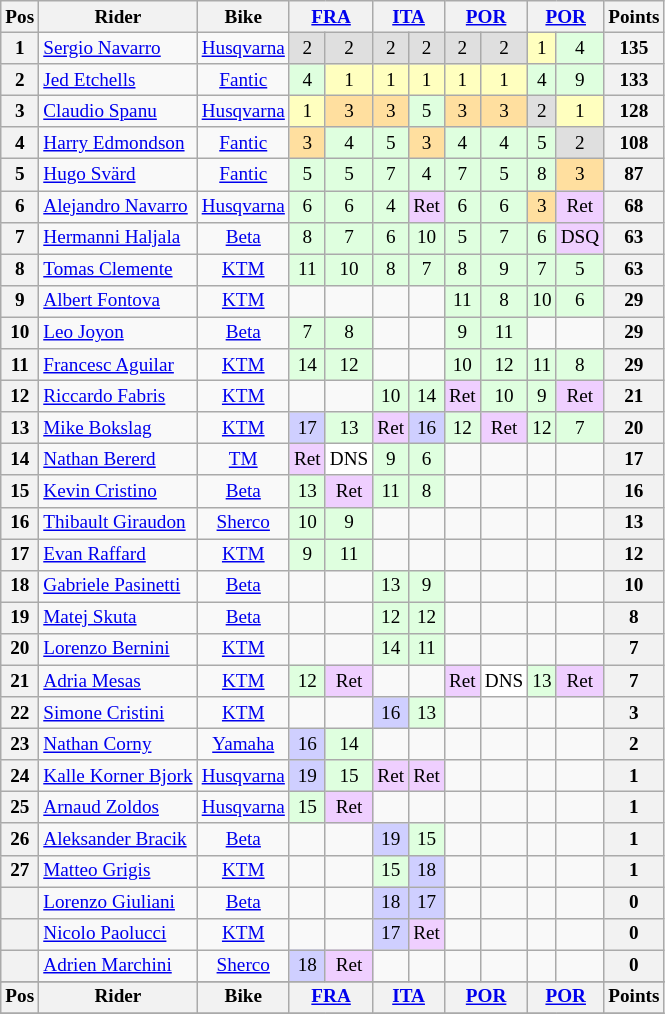<table class="wikitable" style="font-size: 80%; text-align:center">
<tr valign="top">
<th valign="middle">Pos</th>
<th valign="middle">Rider</th>
<th valign="middle">Bike</th>
<th colspan=2><a href='#'>FRA</a><br></th>
<th colspan=2><a href='#'>ITA</a><br></th>
<th colspan=2><a href='#'>POR</a><br></th>
<th colspan=2><a href='#'>POR</a><br></th>
<th valign="middle">Points</th>
</tr>
<tr>
<th>1</th>
<td align=left> <a href='#'>Sergio Navarro</a></td>
<td><a href='#'>Husqvarna</a></td>
<td style="background:#dfdfdf;">2</td>
<td style="background:#dfdfdf;">2</td>
<td style="background:#dfdfdf;">2</td>
<td style="background:#dfdfdf;">2</td>
<td style="background:#dfdfdf;">2</td>
<td style="background:#dfdfdf;">2</td>
<td style="background:#ffffbf;">1</td>
<td style="background:#dfffdf;">4</td>
<th>135</th>
</tr>
<tr>
<th>2</th>
<td align=left> <a href='#'>Jed Etchells</a></td>
<td><a href='#'>Fantic</a></td>
<td style="background:#dfffdf;">4</td>
<td style="background:#ffffbf;">1</td>
<td style="background:#ffffbf;">1</td>
<td style="background:#ffffbf;">1</td>
<td style="background:#ffffbf;">1</td>
<td style="background:#ffffbf;">1</td>
<td style="background:#dfffdf;">4</td>
<td style="background:#dfffdf;">9</td>
<th>133</th>
</tr>
<tr>
<th>3</th>
<td align=left> <a href='#'>Claudio Spanu</a></td>
<td><a href='#'>Husqvarna</a></td>
<td style="background:#ffffbf;">1</td>
<td style="background:#ffdf9f;">3</td>
<td style="background:#ffdf9f;">3</td>
<td style="background:#dfffdf;">5</td>
<td style="background:#ffdf9f;">3</td>
<td style="background:#ffdf9f;">3</td>
<td style="background:#dfdfdf;">2</td>
<td style="background:#ffffbf;">1</td>
<th>128</th>
</tr>
<tr>
<th>4</th>
<td align=left> <a href='#'>Harry Edmondson</a></td>
<td><a href='#'>Fantic</a></td>
<td style="background:#ffdf9f;">3</td>
<td style="background:#dfffdf;">4</td>
<td style="background:#dfffdf;">5</td>
<td style="background:#ffdf9f;">3</td>
<td style="background:#dfffdf;">4</td>
<td style="background:#dfffdf;">4</td>
<td style="background:#dfffdf;">5</td>
<td style="background:#dfdfdf;">2</td>
<th>108</th>
</tr>
<tr>
<th>5</th>
<td align=left> <a href='#'>Hugo Svärd</a></td>
<td><a href='#'>Fantic</a></td>
<td style="background:#dfffdf;">5</td>
<td style="background:#dfffdf;">5</td>
<td style="background:#dfffdf;">7</td>
<td style="background:#dfffdf;">4</td>
<td style="background:#dfffdf;">7</td>
<td style="background:#dfffdf;">5</td>
<td style="background:#dfffdf;">8</td>
<td style="background:#ffdf9f;">3</td>
<th>87</th>
</tr>
<tr>
<th>6</th>
<td align=left> <a href='#'>Alejandro Navarro</a></td>
<td><a href='#'>Husqvarna</a></td>
<td style="background:#dfffdf;">6</td>
<td style="background:#dfffdf;">6</td>
<td style="background:#dfffdf;">4</td>
<td style="background:#efcfff;">Ret</td>
<td style="background:#dfffdf;">6</td>
<td style="background:#dfffdf;">6</td>
<td style="background:#ffdf9f;">3</td>
<td style="background:#efcfff;">Ret</td>
<th>68</th>
</tr>
<tr>
<th>7</th>
<td align=left> <a href='#'>Hermanni Haljala</a></td>
<td><a href='#'>Beta</a></td>
<td style="background:#dfffdf;">8</td>
<td style="background:#dfffdf;">7</td>
<td style="background:#dfffdf;">6</td>
<td style="background:#dfffdf;">10</td>
<td style="background:#dfffdf;">5</td>
<td style="background:#dfffdf;">7</td>
<td style="background:#dfffdf;">6</td>
<td style="background:#efcfff;">DSQ</td>
<th>63</th>
</tr>
<tr>
<th>8</th>
<td align=left> <a href='#'>Tomas Clemente</a></td>
<td><a href='#'>KTM</a></td>
<td style="background:#dfffdf;">11</td>
<td style="background:#dfffdf;">10</td>
<td style="background:#dfffdf;">8</td>
<td style="background:#dfffdf;">7</td>
<td style="background:#dfffdf;">8</td>
<td style="background:#dfffdf;">9</td>
<td style="background:#dfffdf;">7</td>
<td style="background:#dfffdf;">5</td>
<th>63</th>
</tr>
<tr>
<th>9</th>
<td align=left> <a href='#'>Albert Fontova</a></td>
<td><a href='#'>KTM</a></td>
<td></td>
<td></td>
<td></td>
<td></td>
<td style="background:#dfffdf;">11</td>
<td style="background:#dfffdf;">8</td>
<td style="background:#dfffdf;">10</td>
<td style="background:#dfffdf;">6</td>
<th>29</th>
</tr>
<tr>
<th>10</th>
<td align=left> <a href='#'>Leo Joyon</a></td>
<td><a href='#'>Beta</a></td>
<td style="background:#dfffdf;">7</td>
<td style="background:#dfffdf;">8</td>
<td></td>
<td></td>
<td style="background:#dfffdf;">9</td>
<td style="background:#dfffdf;">11</td>
<td></td>
<td></td>
<th>29</th>
</tr>
<tr>
<th>11</th>
<td align=left> <a href='#'>Francesc Aguilar</a></td>
<td><a href='#'>KTM</a></td>
<td style="background:#dfffdf;">14</td>
<td style="background:#dfffdf;">12</td>
<td></td>
<td></td>
<td style="background:#dfffdf;">10</td>
<td style="background:#dfffdf;">12</td>
<td style="background:#dfffdf;">11</td>
<td style="background:#dfffdf;">8</td>
<th>29</th>
</tr>
<tr>
<th>12</th>
<td align=left> <a href='#'>Riccardo Fabris</a></td>
<td><a href='#'>KTM</a></td>
<td></td>
<td></td>
<td style="background:#dfffdf;">10</td>
<td style="background:#dfffdf;">14</td>
<td style="background:#efcfff;">Ret</td>
<td style="background:#dfffdf;">10</td>
<td style="background:#dfffdf;">9</td>
<td style="background:#efcfff;">Ret</td>
<th>21</th>
</tr>
<tr>
<th>13</th>
<td align=left> <a href='#'>Mike Bokslag</a></td>
<td><a href='#'>KTM</a></td>
<td style="background:#cfcfff;">17</td>
<td style="background:#dfffdf;">13</td>
<td style="background:#efcfff;">Ret</td>
<td style="background:#cfcfff;">16</td>
<td style="background:#dfffdf;">12</td>
<td style="background:#efcfff;">Ret</td>
<td style="background:#dfffdf;">12</td>
<td style="background:#dfffdf;">7</td>
<th>20</th>
</tr>
<tr>
<th>14</th>
<td align=left> <a href='#'>Nathan Bererd</a></td>
<td><a href='#'>TM</a></td>
<td style="background:#efcfff;">Ret</td>
<td style="background:#ffffff;">DNS</td>
<td style="background:#dfffdf;">9</td>
<td style="background:#dfffdf;">6</td>
<td></td>
<td></td>
<td></td>
<td></td>
<th>17</th>
</tr>
<tr>
<th>15</th>
<td align=left> <a href='#'>Kevin Cristino</a></td>
<td><a href='#'>Beta</a></td>
<td style="background:#dfffdf;">13</td>
<td style="background:#efcfff;">Ret</td>
<td style="background:#dfffdf;">11</td>
<td style="background:#dfffdf;">8</td>
<td></td>
<td></td>
<td></td>
<td></td>
<th>16</th>
</tr>
<tr>
<th>16</th>
<td align=left> <a href='#'>Thibault Giraudon</a></td>
<td><a href='#'>Sherco</a></td>
<td style="background:#dfffdf;">10</td>
<td style="background:#dfffdf;">9</td>
<td></td>
<td></td>
<td></td>
<td></td>
<td></td>
<td></td>
<th>13</th>
</tr>
<tr>
<th>17</th>
<td align=left> <a href='#'>Evan Raffard</a></td>
<td><a href='#'>KTM</a></td>
<td style="background:#dfffdf;">9</td>
<td style="background:#dfffdf;">11</td>
<td></td>
<td></td>
<td></td>
<td></td>
<td></td>
<td></td>
<th>12</th>
</tr>
<tr>
<th>18</th>
<td align=left> <a href='#'>Gabriele Pasinetti</a></td>
<td><a href='#'>Beta</a></td>
<td></td>
<td></td>
<td style="background:#dfffdf;">13</td>
<td style="background:#dfffdf;">9</td>
<td></td>
<td></td>
<td></td>
<td></td>
<th>10</th>
</tr>
<tr>
<th>19</th>
<td align=left> <a href='#'>Matej Skuta</a></td>
<td><a href='#'>Beta</a></td>
<td></td>
<td></td>
<td style="background:#dfffdf;">12</td>
<td style="background:#dfffdf;">12</td>
<td></td>
<td></td>
<td></td>
<td></td>
<th>8</th>
</tr>
<tr>
<th>20</th>
<td align=left> <a href='#'>Lorenzo Bernini</a></td>
<td><a href='#'>KTM</a></td>
<td></td>
<td></td>
<td style="background:#dfffdf;">14</td>
<td style="background:#dfffdf;">11</td>
<td></td>
<td></td>
<td></td>
<td></td>
<th>7</th>
</tr>
<tr>
<th>21</th>
<td align=left> <a href='#'>Adria Mesas</a></td>
<td><a href='#'>KTM</a></td>
<td style="background:#dfffdf;">12</td>
<td style="background:#efcfff;">Ret</td>
<td></td>
<td></td>
<td style="background:#efcfff;">Ret</td>
<td style="background:#ffffff;">DNS</td>
<td style="background:#dfffdf;">13</td>
<td style="background:#efcfff;">Ret</td>
<th>7</th>
</tr>
<tr>
<th>22</th>
<td align=left> <a href='#'>Simone Cristini</a></td>
<td><a href='#'>KTM</a></td>
<td></td>
<td></td>
<td style="background:#cfcfff;">16</td>
<td style="background:#dfffdf;">13</td>
<td></td>
<td></td>
<td></td>
<td></td>
<th>3</th>
</tr>
<tr>
<th>23</th>
<td align=left> <a href='#'>Nathan Corny</a></td>
<td><a href='#'>Yamaha</a></td>
<td style="background:#cfcfff;">16</td>
<td style="background:#dfffdf;">14</td>
<td></td>
<td></td>
<td></td>
<td></td>
<td></td>
<td></td>
<th>2</th>
</tr>
<tr>
<th>24</th>
<td align=left> <a href='#'>Kalle Korner Bjork</a></td>
<td><a href='#'>Husqvarna</a></td>
<td style="background:#cfcfff;">19</td>
<td style="background:#dfffdf;">15</td>
<td style="background:#efcfff;">Ret</td>
<td style="background:#efcfff;">Ret</td>
<td></td>
<td></td>
<td></td>
<td></td>
<th>1</th>
</tr>
<tr>
<th>25</th>
<td align=left> <a href='#'>Arnaud Zoldos</a></td>
<td><a href='#'>Husqvarna</a></td>
<td style="background:#dfffdf;">15</td>
<td style="background:#efcfff;">Ret</td>
<td></td>
<td></td>
<td></td>
<td></td>
<td></td>
<td></td>
<th>1</th>
</tr>
<tr>
<th>26</th>
<td align=left> <a href='#'>Aleksander Bracik</a></td>
<td><a href='#'>Beta</a></td>
<td></td>
<td></td>
<td style="background:#cfcfff;">19</td>
<td style="background:#dfffdf;">15</td>
<td></td>
<td></td>
<td></td>
<td></td>
<th>1</th>
</tr>
<tr>
<th>27</th>
<td align=left> <a href='#'>Matteo Grigis</a></td>
<td><a href='#'>KTM</a></td>
<td></td>
<td></td>
<td style="background:#dfffdf;">15</td>
<td style="background:#cfcfff;">18</td>
<td></td>
<td></td>
<td></td>
<td></td>
<th>1</th>
</tr>
<tr>
<th></th>
<td align=left> <a href='#'>Lorenzo Giuliani</a></td>
<td><a href='#'>Beta</a></td>
<td></td>
<td></td>
<td style="background:#cfcfff;">18</td>
<td style="background:#cfcfff;">17</td>
<td></td>
<td></td>
<td></td>
<td></td>
<th>0</th>
</tr>
<tr>
<th></th>
<td align=left> <a href='#'>Nicolo Paolucci</a></td>
<td><a href='#'>KTM</a></td>
<td></td>
<td></td>
<td style="background:#cfcfff;">17</td>
<td style="background:#efcfff;">Ret</td>
<td></td>
<td></td>
<td></td>
<td></td>
<th>0</th>
</tr>
<tr>
<th></th>
<td align=left> <a href='#'>Adrien Marchini</a></td>
<td><a href='#'>Sherco</a></td>
<td style="background:#cfcfff;">18</td>
<td style="background:#efcfff;">Ret</td>
<td></td>
<td></td>
<td></td>
<td></td>
<td></td>
<td></td>
<th>0</th>
</tr>
<tr>
</tr>
<tr valign="top">
<th valign="middle">Pos</th>
<th valign="middle">Rider</th>
<th valign="middle">Bike</th>
<th colspan=2><a href='#'>FRA</a><br></th>
<th colspan=2><a href='#'>ITA</a><br></th>
<th colspan=2><a href='#'>POR</a><br></th>
<th colspan=2><a href='#'>POR</a><br></th>
<th valign="middle">Points</th>
</tr>
<tr>
</tr>
</table>
